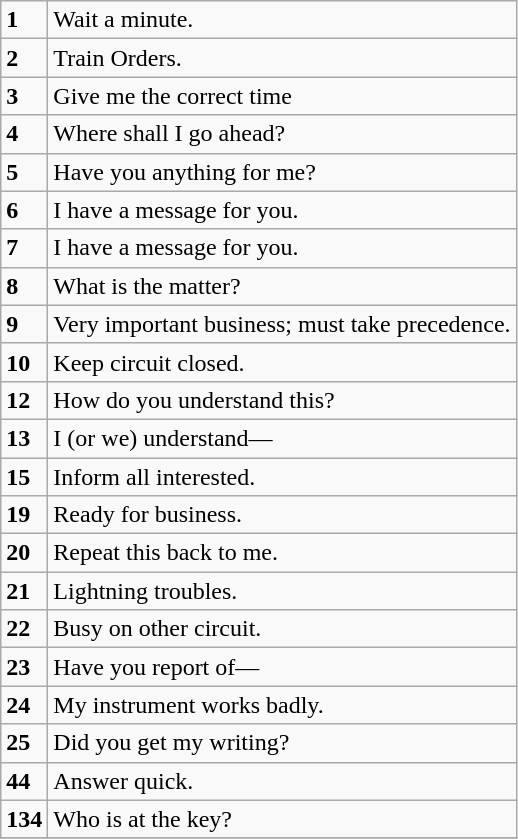<table class="wikitable" border="1">
<tr>
<td><strong>1</strong></td>
<td>Wait a minute.</td>
</tr>
<tr>
<td><strong>2</strong></td>
<td>Train Orders.</td>
</tr>
<tr>
<td><strong>3</strong></td>
<td>Give me the correct time</td>
</tr>
<tr>
<td><strong>4</strong></td>
<td>Where shall I go ahead?</td>
</tr>
<tr>
<td><strong>5</strong></td>
<td>Have you anything for me?</td>
</tr>
<tr>
<td><strong>6</strong></td>
<td>I have a message for you.</td>
</tr>
<tr>
<td><strong>7</strong></td>
<td>I have a message for you.</td>
</tr>
<tr>
<td><strong>8</strong></td>
<td>What is the matter?</td>
</tr>
<tr>
<td><strong>9</strong></td>
<td>Very important business; must take precedence.</td>
</tr>
<tr>
<td><strong>10</strong></td>
<td>Keep circuit closed.</td>
</tr>
<tr>
<td><strong>12</strong></td>
<td>How do you understand this?</td>
</tr>
<tr>
<td><strong>13</strong></td>
<td>I (or we) understand—</td>
</tr>
<tr>
<td><strong>15</strong></td>
<td>Inform all interested.</td>
</tr>
<tr>
<td><strong>19</strong></td>
<td>Ready for business.</td>
</tr>
<tr>
<td><strong>20</strong></td>
<td>Repeat this back to me.</td>
</tr>
<tr>
<td><strong>21</strong></td>
<td>Lightning troubles.</td>
</tr>
<tr>
<td><strong>22</strong></td>
<td>Busy on other circuit.</td>
</tr>
<tr>
<td><strong>23</strong></td>
<td>Have you report of—</td>
</tr>
<tr>
<td><strong>24</strong></td>
<td>My instrument works badly.</td>
</tr>
<tr>
<td><strong>25</strong></td>
<td>Did you get my writing?</td>
</tr>
<tr>
<td><strong>44</strong></td>
<td>Answer quick.</td>
</tr>
<tr>
<td><strong>134</strong></td>
<td>Who is at the key?</td>
</tr>
<tr>
</tr>
</table>
